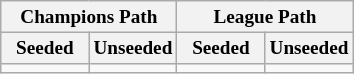<table class="wikitable" style="font-size:80%">
<tr>
<th colspan=2>Champions Path</th>
<th colspan=2>League Path</th>
</tr>
<tr>
<th width=25%>Seeded</th>
<th width=25%>Unseeded</th>
<th width=25%>Seeded</th>
<th width=25%>Unseeded</th>
</tr>
<tr>
<td valign=top></td>
<td valign=top></td>
<td valign=top></td>
<td valign=top></td>
</tr>
</table>
